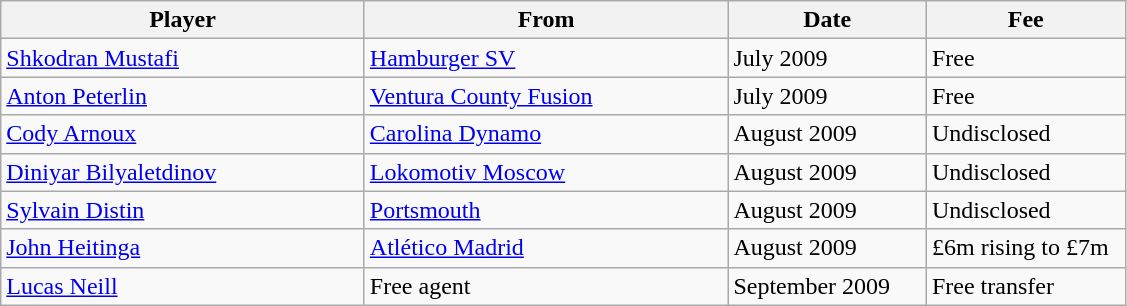<table class="wikitable sortable">
<tr>
<th style="width:235px;">Player</th>
<th style="width:235px;">From</th>
<th style="width:125px;">Date</th>
<th style="width:125px;">Fee</th>
</tr>
<tr>
<td><a href='#'>Shkodran Mustafi</a></td>
<td><a href='#'>Hamburger SV</a></td>
<td>July 2009</td>
<td>Free</td>
</tr>
<tr>
<td><a href='#'>Anton Peterlin</a></td>
<td><a href='#'>Ventura County Fusion</a></td>
<td>July 2009</td>
<td>Free</td>
</tr>
<tr>
<td><a href='#'>Cody Arnoux</a></td>
<td><a href='#'>Carolina Dynamo</a></td>
<td>August 2009</td>
<td>Undisclosed</td>
</tr>
<tr>
<td><a href='#'>Diniyar Bilyaletdinov</a></td>
<td><a href='#'>Lokomotiv Moscow</a></td>
<td>August 2009</td>
<td>Undisclosed</td>
</tr>
<tr>
<td><a href='#'>Sylvain Distin</a></td>
<td><a href='#'>Portsmouth</a></td>
<td>August 2009</td>
<td>Undisclosed</td>
</tr>
<tr>
<td><a href='#'>John Heitinga</a></td>
<td><a href='#'>Atlético Madrid</a></td>
<td>August 2009</td>
<td>£6m rising to £7m</td>
</tr>
<tr>
<td><a href='#'>Lucas Neill</a></td>
<td>Free agent</td>
<td>September 2009</td>
<td>Free transfer</td>
</tr>
</table>
